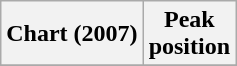<table class="wikitable">
<tr>
<th>Chart (2007)</th>
<th>Peak<br>position</th>
</tr>
<tr>
</tr>
</table>
